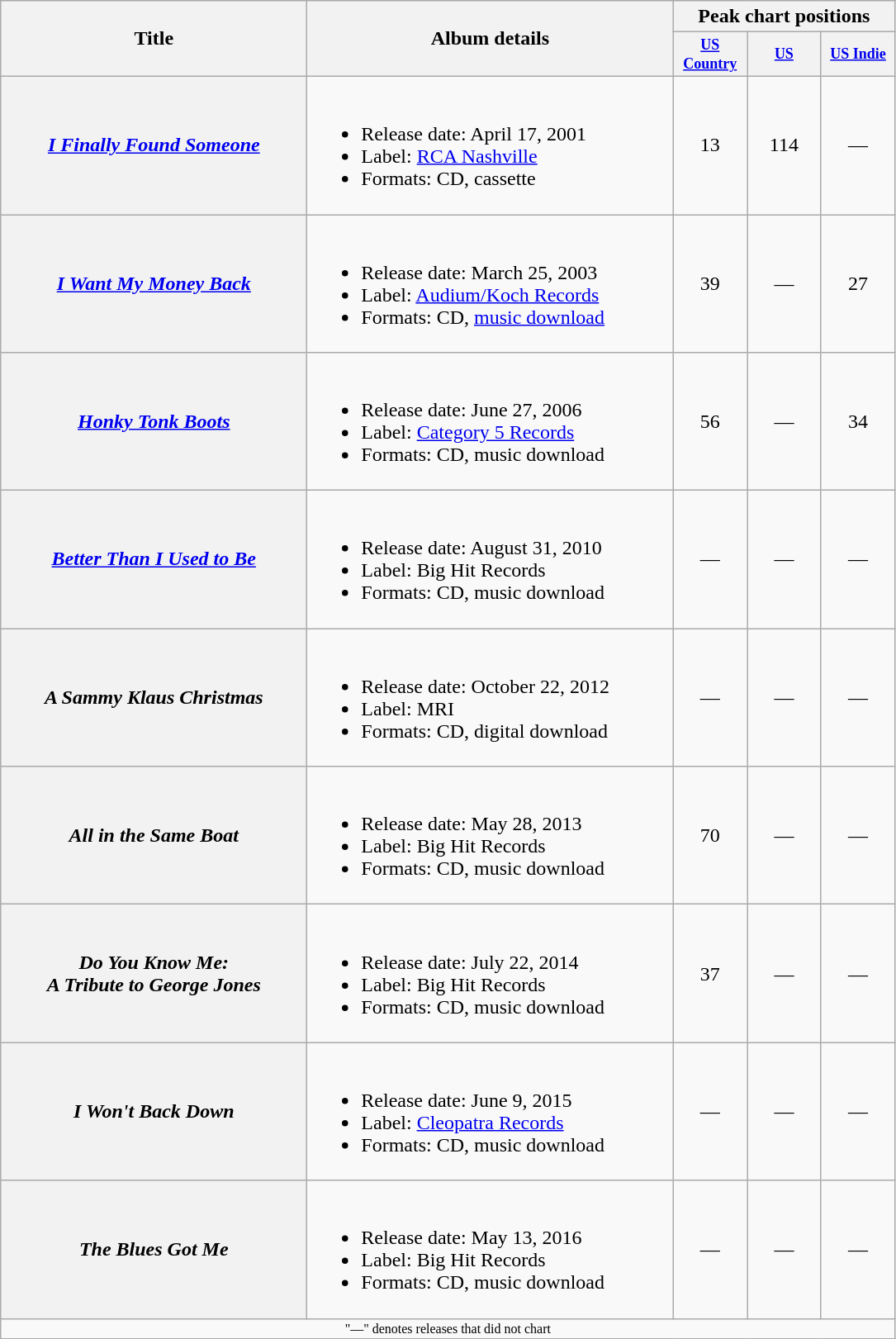<table class="wikitable plainrowheaders" style="text-align:center;">
<tr>
<th scope="col" rowspan="2" style="width:15em;">Title</th>
<th scope="col" rowspan="2" style="width:18em;">Album details</th>
<th scope="col" colspan="3">Peak chart positions</th>
</tr>
<tr>
<th scope="col" style="width:4.5em;font-size:75%;"><a href='#'>US Country</a><br></th>
<th scope="col" style="width:4.5em;font-size:75%;"><a href='#'>US</a><br></th>
<th scope="col" style="width:4.5em;font-size:75%;"><a href='#'>US Indie</a><br></th>
</tr>
<tr>
<th scope="row"><em><a href='#'>I Finally Found Someone</a></em><br></th>
<td align="left"><br><ul><li>Release date: April 17, 2001</li><li>Label: <a href='#'>RCA Nashville</a></li><li>Formats: CD, cassette</li></ul></td>
<td>13</td>
<td>114</td>
<td>—</td>
</tr>
<tr>
<th scope="row"><em><a href='#'>I Want My Money Back</a></em></th>
<td align="left"><br><ul><li>Release date: March 25, 2003</li><li>Label: <a href='#'>Audium/Koch Records</a></li><li>Formats: CD, <a href='#'>music download</a></li></ul></td>
<td>39</td>
<td>—</td>
<td>27</td>
</tr>
<tr>
<th scope="row"><em><a href='#'>Honky Tonk Boots</a></em></th>
<td align="left"><br><ul><li>Release date: June 27, 2006</li><li>Label: <a href='#'>Category 5 Records</a></li><li>Formats: CD, music download</li></ul></td>
<td>56</td>
<td>—</td>
<td>34</td>
</tr>
<tr>
<th scope="row"><em><a href='#'>Better Than I Used to Be</a></em></th>
<td align="left"><br><ul><li>Release date: August 31, 2010</li><li>Label: Big Hit Records</li><li>Formats: CD, music download</li></ul></td>
<td>—</td>
<td>—</td>
<td>—</td>
</tr>
<tr>
<th scope="row"><em>A Sammy Klaus Christmas</em></th>
<td align="left"><br><ul><li>Release date: October 22, 2012</li><li>Label: MRI</li><li>Formats: CD, digital download</li></ul></td>
<td>—</td>
<td>—</td>
<td>—</td>
</tr>
<tr>
<th scope="row"><em>All in the Same Boat</em><br></th>
<td align="left"><br><ul><li>Release date: May 28, 2013</li><li>Label: Big Hit Records</li><li>Formats: CD, music download</li></ul></td>
<td>70</td>
<td>—</td>
<td>—</td>
</tr>
<tr>
<th scope="row"><em>Do You Know Me:<br>A Tribute to George Jones</em></th>
<td align="left"><br><ul><li>Release date: July 22, 2014</li><li>Label: Big Hit Records</li><li>Formats: CD, music download</li></ul></td>
<td>37</td>
<td>—</td>
<td>—</td>
</tr>
<tr>
<th scope="row"><em>I Won't Back Down</em></th>
<td align="left"><br><ul><li>Release date: June 9, 2015</li><li>Label: <a href='#'>Cleopatra Records</a></li><li>Formats: CD, music download</li></ul></td>
<td>—</td>
<td>—</td>
<td>—</td>
</tr>
<tr>
<th scope="row"><em>The Blues Got Me</em></th>
<td align="left"><br><ul><li>Release date: May 13, 2016</li><li>Label: Big Hit Records</li><li>Formats: CD, music download</li></ul></td>
<td>—</td>
<td>—</td>
<td>—</td>
</tr>
<tr>
<td colspan="5" style="font-size:8pt">"—" denotes releases that did not chart</td>
</tr>
</table>
